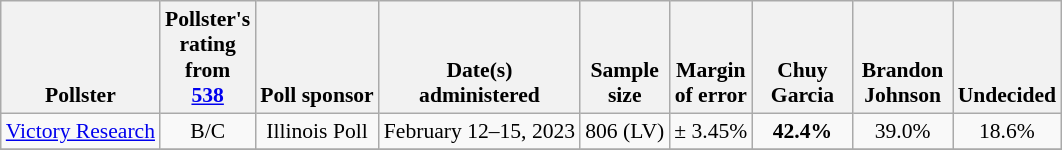<table class="wikitable" style="font-size:90%;text-align:center;">
<tr valign=bottom>
<th>Pollster</th>
<th>Pollster's<br>rating<br>from<br><a href='#'>538</a></th>
<th>Poll sponsor</th>
<th>Date(s)<br>administered</th>
<th>Sample<br>size</th>
<th>Margin<br>of error</th>
<th style="width:60px;">Chuy<br>Garcia</th>
<th style="width:60px;">Brandon<br>Johnson</th>
<th>Undecided</th>
</tr>
<tr>
<td style="text-align:left;"><a href='#'>Victory Research</a></td>
<td>B/C</td>
<td>Illinois Poll</td>
<td>February 12–15, 2023</td>
<td>806 (LV)</td>
<td>± 3.45%</td>
<td><strong>42.4%</strong></td>
<td>39.0%</td>
<td>18.6%</td>
</tr>
<tr>
</tr>
</table>
